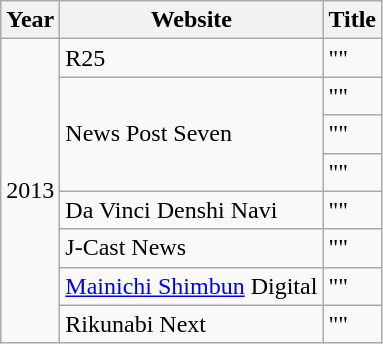<table class="wikitable">
<tr>
<th>Year</th>
<th>Website</th>
<th>Title</th>
</tr>
<tr>
<td rowspan="8">2013</td>
<td>R25</td>
<td>""</td>
</tr>
<tr>
<td rowspan="3">News Post Seven</td>
<td>""</td>
</tr>
<tr>
<td>""</td>
</tr>
<tr>
<td>""</td>
</tr>
<tr>
<td>Da Vinci Denshi Navi</td>
<td>""</td>
</tr>
<tr>
<td>J-Cast News</td>
<td>""</td>
</tr>
<tr>
<td><a href='#'>Mainichi Shimbun</a> Digital</td>
<td>""</td>
</tr>
<tr>
<td>Rikunabi Next</td>
<td>""</td>
</tr>
</table>
